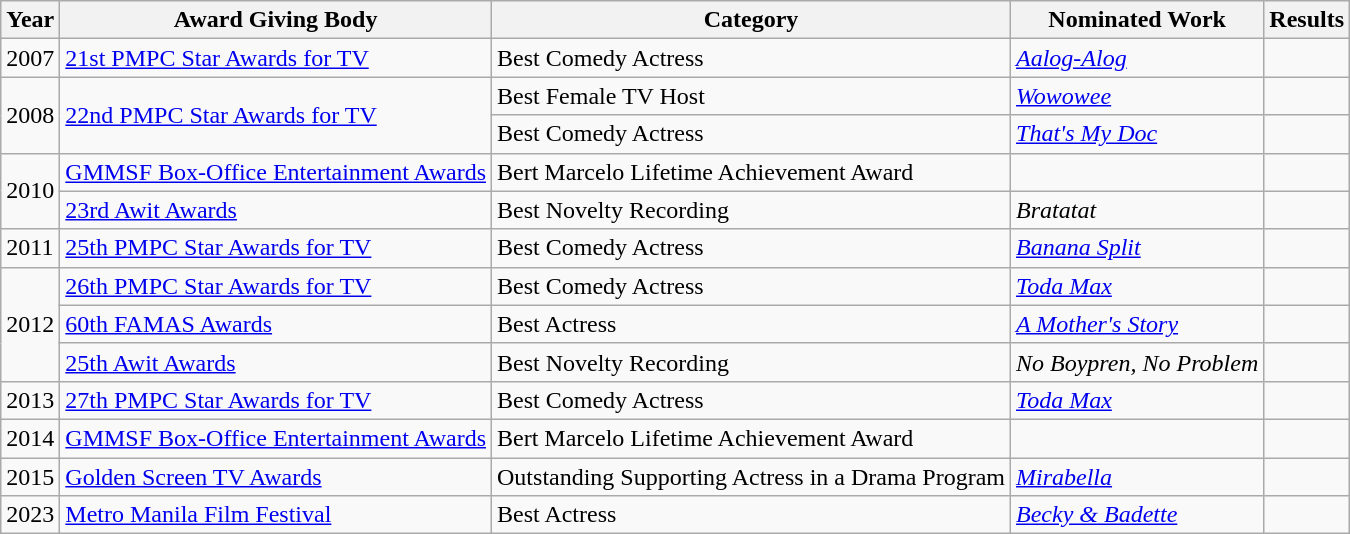<table class="wikitable">
<tr>
<th>Year</th>
<th>Award Giving Body</th>
<th>Category</th>
<th>Nominated Work</th>
<th>Results</th>
</tr>
<tr>
<td>2007</td>
<td><a href='#'>21st PMPC Star Awards for TV</a></td>
<td>Best Comedy Actress</td>
<td><em><a href='#'>Aalog-Alog</a></em></td>
<td></td>
</tr>
<tr>
<td rowspan=2>2008</td>
<td rowspan=2><a href='#'>22nd PMPC Star Awards for TV</a></td>
<td>Best Female TV Host</td>
<td><em><a href='#'>Wowowee</a></em></td>
<td></td>
</tr>
<tr>
<td>Best Comedy Actress</td>
<td><em><a href='#'>That's My Doc</a></em></td>
<td></td>
</tr>
<tr>
<td rowspan=2>2010</td>
<td><a href='#'>GMMSF Box-Office Entertainment Awards</a></td>
<td>Bert Marcelo Lifetime Achievement Award</td>
<td></td>
<td></td>
</tr>
<tr>
<td><a href='#'>23rd Awit Awards</a></td>
<td>Best Novelty Recording</td>
<td><em>Bratatat</em></td>
<td></td>
</tr>
<tr>
<td>2011</td>
<td><a href='#'>25th PMPC Star Awards for TV</a></td>
<td>Best Comedy Actress</td>
<td><em><a href='#'>Banana Split</a></em></td>
<td></td>
</tr>
<tr>
<td rowspan=3>2012</td>
<td><a href='#'>26th PMPC Star Awards for TV</a></td>
<td>Best Comedy Actress</td>
<td><em><a href='#'>Toda Max</a></em></td>
<td></td>
</tr>
<tr>
<td><a href='#'>60th FAMAS Awards</a></td>
<td>Best Actress</td>
<td><em><a href='#'>A Mother's Story</a></em></td>
<td></td>
</tr>
<tr>
<td><a href='#'>25th Awit Awards</a></td>
<td>Best Novelty Recording</td>
<td><em>No Boypren, No Problem</em></td>
<td></td>
</tr>
<tr>
<td>2013</td>
<td><a href='#'>27th PMPC Star Awards for TV</a></td>
<td>Best Comedy Actress</td>
<td><em><a href='#'>Toda Max</a></em></td>
<td></td>
</tr>
<tr>
<td>2014</td>
<td><a href='#'>GMMSF Box-Office Entertainment Awards</a></td>
<td>Bert Marcelo Lifetime Achievement Award</td>
<td></td>
<td></td>
</tr>
<tr>
<td>2015</td>
<td><a href='#'>Golden Screen TV Awards</a></td>
<td>Outstanding Supporting Actress in a Drama Program</td>
<td><em><a href='#'>Mirabella</a></em></td>
<td></td>
</tr>
<tr>
<td>2023</td>
<td><a href='#'>Metro Manila Film Festival</a></td>
<td>Best Actress</td>
<td><em><a href='#'>Becky & Badette</a></em></td>
<td></td>
</tr>
</table>
